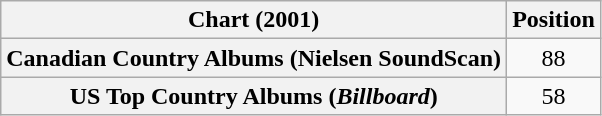<table class="wikitable plainrowheaders" style="text-align:center">
<tr>
<th scope="col">Chart (2001)</th>
<th scope="col">Position</th>
</tr>
<tr>
<th scope="row">Canadian Country Albums (Nielsen SoundScan)</th>
<td>88</td>
</tr>
<tr>
<th scope="row">US Top Country Albums (<em>Billboard</em>)</th>
<td>58</td>
</tr>
</table>
